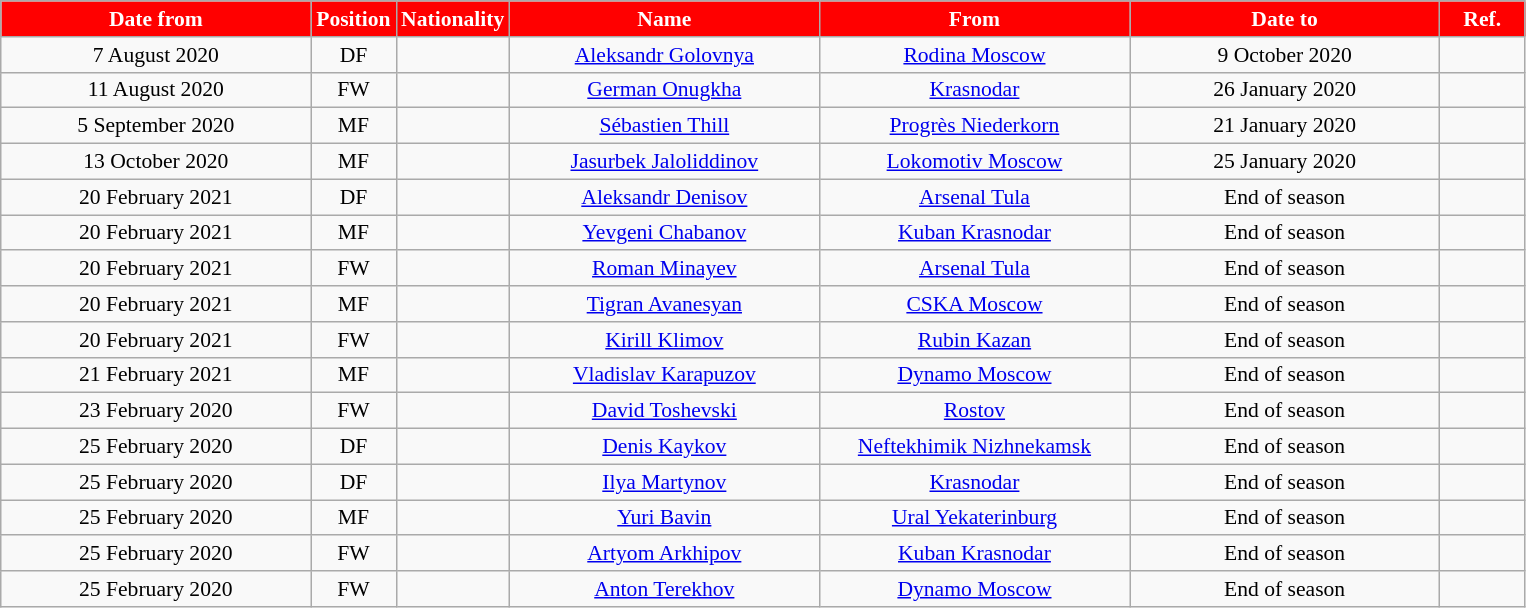<table class="wikitable" style="text-align:center; font-size:90%; ">
<tr>
<th style="background:#FF0000; color:white; width:200px;">Date from</th>
<th style="background:#FF0000; color:white; width:50px;">Position</th>
<th style="background:#FF0000; color:white; width:50px;">Nationality</th>
<th style="background:#FF0000; color:white; width:200px;">Name</th>
<th style="background:#FF0000; color:white; width:200px;">From</th>
<th style="background:#FF0000; color:white; width:200px;">Date to</th>
<th style="background:#FF0000; color:white; width:50px;">Ref.</th>
</tr>
<tr>
<td>7 August 2020</td>
<td>DF</td>
<td></td>
<td><a href='#'>Aleksandr Golovnya</a></td>
<td><a href='#'>Rodina Moscow</a></td>
<td>9 October 2020</td>
<td></td>
</tr>
<tr>
<td>11 August 2020</td>
<td>FW</td>
<td></td>
<td><a href='#'>German Onugkha</a></td>
<td><a href='#'>Krasnodar</a></td>
<td>26 January 2020</td>
<td></td>
</tr>
<tr>
<td>5 September 2020</td>
<td>MF</td>
<td></td>
<td><a href='#'>Sébastien Thill</a></td>
<td><a href='#'>Progrès Niederkorn</a></td>
<td>21 January 2020</td>
<td></td>
</tr>
<tr>
<td>13 October 2020</td>
<td>MF</td>
<td></td>
<td><a href='#'>Jasurbek Jaloliddinov</a></td>
<td><a href='#'>Lokomotiv Moscow</a></td>
<td>25 January 2020</td>
<td></td>
</tr>
<tr>
<td>20 February 2021</td>
<td>DF</td>
<td></td>
<td><a href='#'>Aleksandr Denisov</a></td>
<td><a href='#'>Arsenal Tula</a></td>
<td>End of season</td>
<td></td>
</tr>
<tr>
<td>20 February 2021</td>
<td>MF</td>
<td></td>
<td><a href='#'>Yevgeni Chabanov</a></td>
<td><a href='#'>Kuban Krasnodar</a></td>
<td>End of season</td>
<td></td>
</tr>
<tr>
<td>20 February 2021</td>
<td>FW</td>
<td></td>
<td><a href='#'>Roman Minayev</a></td>
<td><a href='#'>Arsenal Tula</a></td>
<td>End of season</td>
<td></td>
</tr>
<tr>
<td>20 February 2021</td>
<td>MF</td>
<td></td>
<td><a href='#'>Tigran Avanesyan</a></td>
<td><a href='#'>CSKA Moscow</a></td>
<td>End of season</td>
<td></td>
</tr>
<tr>
<td>20 February 2021</td>
<td>FW</td>
<td></td>
<td><a href='#'>Kirill Klimov</a></td>
<td><a href='#'>Rubin Kazan</a></td>
<td>End of season</td>
<td></td>
</tr>
<tr>
<td>21 February 2021</td>
<td>MF</td>
<td></td>
<td><a href='#'>Vladislav Karapuzov</a></td>
<td><a href='#'>Dynamo Moscow</a></td>
<td>End of season</td>
<td></td>
</tr>
<tr>
<td>23 February 2020</td>
<td>FW</td>
<td></td>
<td><a href='#'>David Toshevski</a></td>
<td><a href='#'>Rostov</a></td>
<td>End of season</td>
<td></td>
</tr>
<tr>
<td>25 February 2020</td>
<td>DF</td>
<td></td>
<td><a href='#'>Denis Kaykov</a></td>
<td><a href='#'>Neftekhimik Nizhnekamsk</a></td>
<td>End of season</td>
<td></td>
</tr>
<tr>
<td>25 February 2020</td>
<td>DF</td>
<td></td>
<td><a href='#'>Ilya Martynov</a></td>
<td><a href='#'>Krasnodar</a></td>
<td>End of season</td>
<td></td>
</tr>
<tr>
<td>25 February 2020</td>
<td>MF</td>
<td></td>
<td><a href='#'>Yuri Bavin</a></td>
<td><a href='#'>Ural Yekaterinburg</a></td>
<td>End of season</td>
<td></td>
</tr>
<tr>
<td>25 February 2020</td>
<td>FW</td>
<td></td>
<td><a href='#'>Artyom Arkhipov</a></td>
<td><a href='#'>Kuban Krasnodar</a></td>
<td>End of season</td>
<td></td>
</tr>
<tr>
<td>25 February 2020</td>
<td>FW</td>
<td></td>
<td><a href='#'>Anton Terekhov</a></td>
<td><a href='#'>Dynamo Moscow</a></td>
<td>End of season</td>
<td></td>
</tr>
</table>
